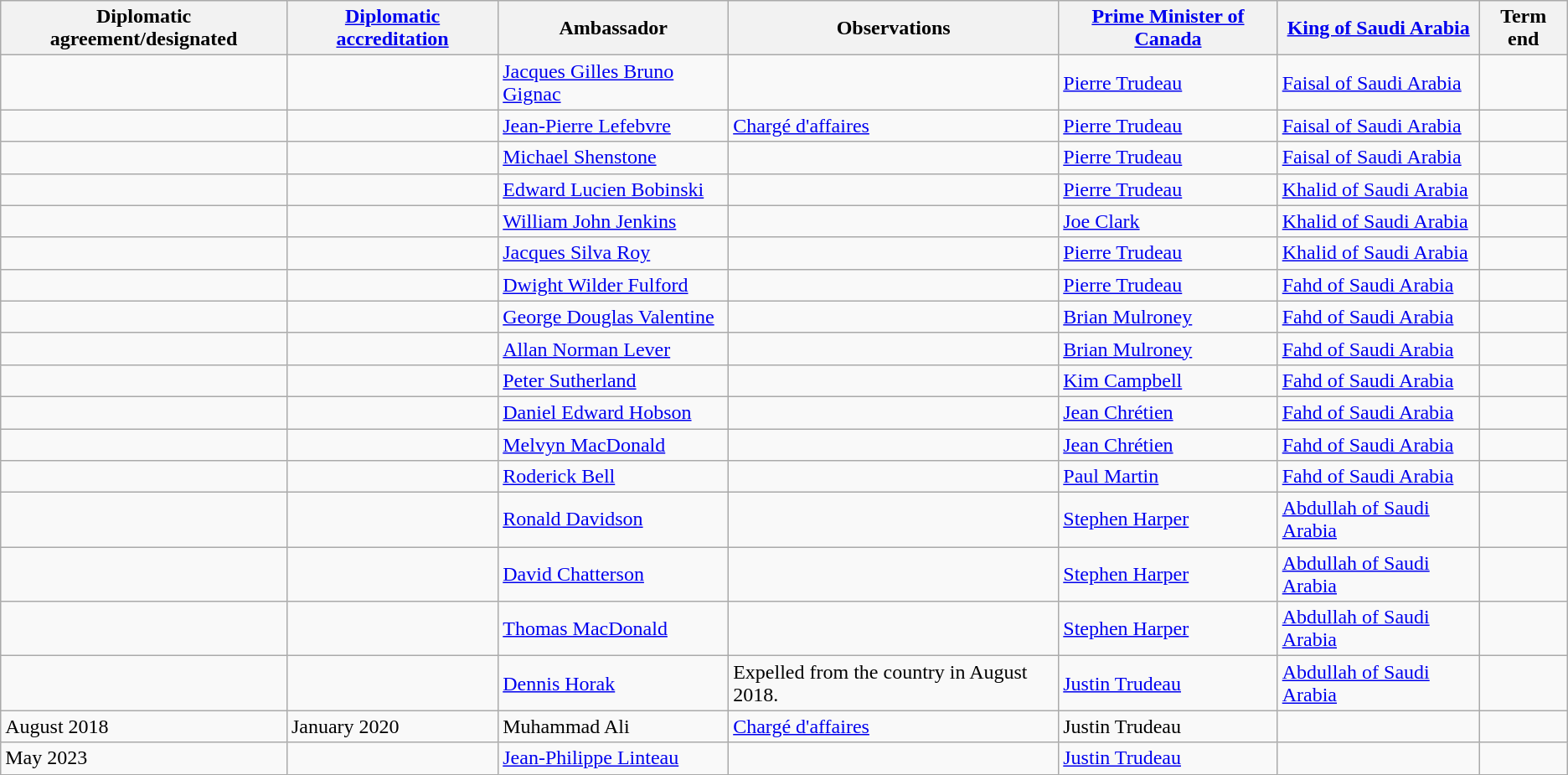<table class="wikitable sortable">
<tr>
<th>Diplomatic agreement/designated</th>
<th><a href='#'>Diplomatic accreditation</a></th>
<th>Ambassador</th>
<th>Observations</th>
<th><a href='#'>Prime Minister of Canada</a></th>
<th><a href='#'>King of Saudi Arabia</a></th>
<th>Term end</th>
</tr>
<tr>
<td></td>
<td></td>
<td><a href='#'>Jacques Gilles Bruno Gignac</a></td>
<td></td>
<td><a href='#'>Pierre Trudeau</a></td>
<td><a href='#'>Faisal of Saudi Arabia</a></td>
<td></td>
</tr>
<tr>
<td></td>
<td></td>
<td><a href='#'>Jean-Pierre Lefebvre</a></td>
<td><a href='#'>Chargé d'affaires</a></td>
<td><a href='#'>Pierre Trudeau</a></td>
<td><a href='#'>Faisal of Saudi Arabia</a></td>
<td></td>
</tr>
<tr>
<td></td>
<td></td>
<td><a href='#'>Michael Shenstone</a></td>
<td></td>
<td><a href='#'>Pierre Trudeau</a></td>
<td><a href='#'>Faisal of Saudi Arabia</a></td>
<td></td>
</tr>
<tr>
<td></td>
<td></td>
<td><a href='#'>Edward Lucien Bobinski</a></td>
<td></td>
<td><a href='#'>Pierre Trudeau</a></td>
<td><a href='#'>Khalid of Saudi Arabia</a></td>
<td></td>
</tr>
<tr>
<td></td>
<td></td>
<td><a href='#'>William John Jenkins</a></td>
<td></td>
<td><a href='#'>Joe Clark</a></td>
<td><a href='#'>Khalid of Saudi Arabia</a></td>
<td></td>
</tr>
<tr>
<td></td>
<td></td>
<td><a href='#'>Jacques Silva Roy</a></td>
<td></td>
<td><a href='#'>Pierre Trudeau</a></td>
<td><a href='#'>Khalid of Saudi Arabia</a></td>
<td></td>
</tr>
<tr>
<td></td>
<td></td>
<td><a href='#'>Dwight Wilder Fulford</a></td>
<td></td>
<td><a href='#'>Pierre Trudeau</a></td>
<td><a href='#'>Fahd of Saudi Arabia</a></td>
<td></td>
</tr>
<tr>
<td></td>
<td></td>
<td><a href='#'>George Douglas Valentine</a></td>
<td></td>
<td><a href='#'>Brian Mulroney</a></td>
<td><a href='#'>Fahd of Saudi Arabia</a></td>
<td></td>
</tr>
<tr>
<td></td>
<td></td>
<td><a href='#'>Allan Norman Lever</a></td>
<td></td>
<td><a href='#'>Brian Mulroney</a></td>
<td><a href='#'>Fahd of Saudi Arabia</a></td>
<td></td>
</tr>
<tr>
<td></td>
<td></td>
<td><a href='#'>Peter Sutherland</a></td>
<td></td>
<td><a href='#'>Kim Campbell</a></td>
<td><a href='#'>Fahd of Saudi Arabia</a></td>
<td></td>
</tr>
<tr>
<td></td>
<td></td>
<td><a href='#'>Daniel Edward Hobson</a></td>
<td></td>
<td><a href='#'>Jean Chrétien</a></td>
<td><a href='#'>Fahd of Saudi Arabia</a></td>
<td></td>
</tr>
<tr>
<td></td>
<td></td>
<td><a href='#'>Melvyn MacDonald</a></td>
<td></td>
<td><a href='#'>Jean Chrétien</a></td>
<td><a href='#'>Fahd of Saudi Arabia</a></td>
<td></td>
</tr>
<tr>
<td></td>
<td></td>
<td><a href='#'>Roderick Bell</a></td>
<td></td>
<td><a href='#'>Paul Martin</a></td>
<td><a href='#'>Fahd of Saudi Arabia</a></td>
<td></td>
</tr>
<tr>
<td></td>
<td></td>
<td><a href='#'>Ronald Davidson</a></td>
<td></td>
<td><a href='#'>Stephen Harper</a></td>
<td><a href='#'>Abdullah of Saudi Arabia</a></td>
<td></td>
</tr>
<tr>
<td></td>
<td></td>
<td><a href='#'>David Chatterson</a></td>
<td></td>
<td><a href='#'>Stephen Harper</a></td>
<td><a href='#'>Abdullah of Saudi Arabia</a></td>
<td></td>
</tr>
<tr>
<td></td>
<td></td>
<td><a href='#'>Thomas MacDonald</a></td>
<td></td>
<td><a href='#'>Stephen Harper</a></td>
<td><a href='#'>Abdullah of Saudi Arabia</a></td>
<td></td>
</tr>
<tr>
<td></td>
<td></td>
<td><a href='#'>Dennis Horak</a></td>
<td>Expelled from the country in August 2018.</td>
<td><a href='#'>Justin Trudeau</a></td>
<td><a href='#'>Abdullah of Saudi Arabia</a></td>
<td></td>
</tr>
<tr>
<td>August 2018</td>
<td>January 2020</td>
<td>Muhammad Ali</td>
<td><a href='#'>Chargé d'affaires</a></td>
<td>Justin Trudeau</td>
<td></td>
<td></td>
</tr>
<tr>
<td>May 2023</td>
<td></td>
<td><a href='#'>Jean-Philippe Linteau</a></td>
<td></td>
<td><a href='#'>Justin Trudeau</a></td>
<td></td>
<td></td>
</tr>
</table>
